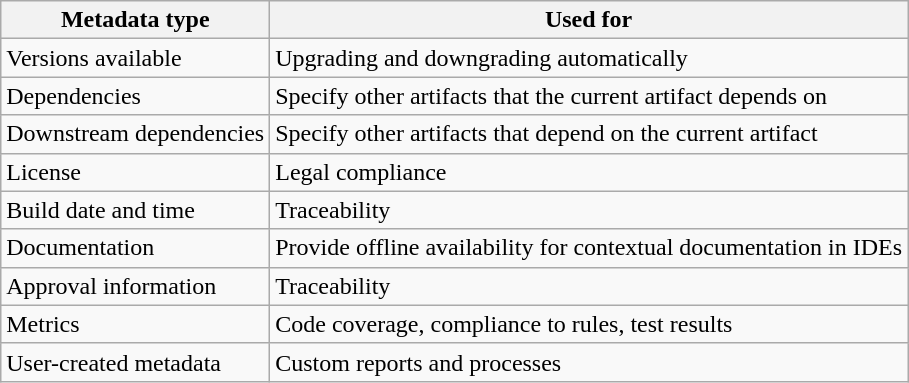<table class="wikitable">
<tr>
<th>Metadata type</th>
<th>Used for</th>
</tr>
<tr>
<td>Versions available</td>
<td>Upgrading and downgrading automatically</td>
</tr>
<tr>
<td>Dependencies</td>
<td>Specify other artifacts that the current artifact depends on</td>
</tr>
<tr>
<td>Downstream dependencies</td>
<td>Specify other artifacts that depend on the current artifact</td>
</tr>
<tr>
<td>License</td>
<td>Legal compliance</td>
</tr>
<tr>
<td>Build date and time</td>
<td>Traceability</td>
</tr>
<tr>
<td>Documentation</td>
<td>Provide offline availability for contextual documentation in IDEs</td>
</tr>
<tr>
<td>Approval information</td>
<td>Traceability</td>
</tr>
<tr>
<td>Metrics</td>
<td>Code coverage, compliance to rules, test results</td>
</tr>
<tr>
<td>User-created metadata</td>
<td>Custom reports and processes</td>
</tr>
</table>
